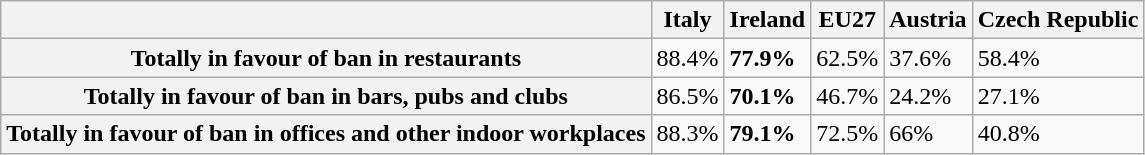<table border="1" class="wikitable">
<tr>
<th></th>
<th> Italy</th>
<th> <strong>Ireland</strong></th>
<th> EU27</th>
<th> Austria</th>
<th> Czech Republic</th>
</tr>
<tr>
<th>Totally in favour of ban in restaurants</th>
<td>88.4%</td>
<td><strong>77.9%</strong></td>
<td>62.5%</td>
<td>37.6%</td>
<td>58.4%</td>
</tr>
<tr>
<th>Totally in favour of ban in bars, pubs and clubs</th>
<td>86.5%</td>
<td><strong>70.1%</strong></td>
<td>46.7%</td>
<td>24.2%</td>
<td>27.1%</td>
</tr>
<tr>
<th>Totally in favour of ban in offices and other indoor workplaces</th>
<td>88.3%</td>
<td><strong>79.1%</strong></td>
<td>72.5%</td>
<td>66%</td>
<td>40.8%</td>
</tr>
</table>
